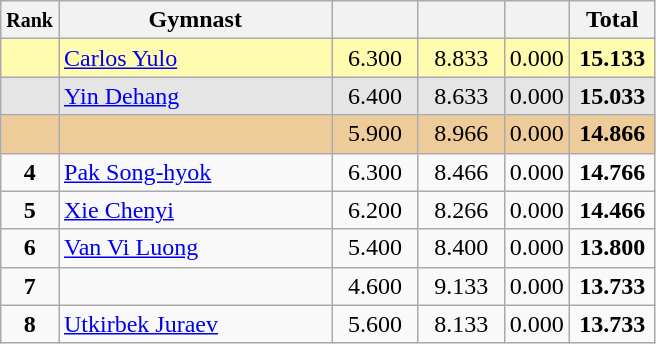<table style="text-align:center;" class="wikitable sortable">
<tr>
<th scope="col" style="width:15px;"><small>Rank</small></th>
<th scope="col" style="width:175px;">Gymnast</th>
<th scope="col" style="width:50px;"><small></small></th>
<th scope="col" style="width:50px;"><small></small></th>
<th scope="col" style="width:20px;"><small></small></th>
<th scope="col" style="width:50px;">Total</th>
</tr>
<tr style="background:#fffcaf;">
<td scope="row" style="text-align:center"><strong></strong></td>
<td style=text-align:left;"> <a href='#'>Carlos Yulo</a></td>
<td>6.300</td>
<td>8.833</td>
<td>0.000</td>
<td><strong>15.133</strong></td>
</tr>
<tr style="background:#e5e5e5;">
<td scope="row" style="text-align:center"><strong></strong></td>
<td style=text-align:left;"> <a href='#'>Yin Dehang</a></td>
<td>6.400</td>
<td>8.633</td>
<td>0.000</td>
<td><strong>15.033</strong></td>
</tr>
<tr style="background:#ec9;">
<td style="text-align:center" scope="row"><strong></strong></td>
<td style=text-align:left;"></td>
<td>5.900</td>
<td>8.966</td>
<td>0.000</td>
<td><strong>14.866</strong></td>
</tr>
<tr>
<td scope="row" style="text-align:center"><strong>4</strong></td>
<td style=text-align:left;"> <a href='#'>Pak Song-hyok</a></td>
<td>6.300</td>
<td>8.466</td>
<td>0.000</td>
<td><strong>14.766</strong></td>
</tr>
<tr>
<td scope="row" style="text-align:center"><strong>5</strong></td>
<td style=text-align:left;"> <a href='#'>Xie Chenyi</a></td>
<td>6.200</td>
<td>8.266</td>
<td>0.000</td>
<td><strong>14.466</strong></td>
</tr>
<tr>
<td scope="row" style="text-align:center"><strong>6</strong></td>
<td style=text-align:left;"> <a href='#'>Van Vi Luong</a></td>
<td>5.400</td>
<td>8.400</td>
<td>0.000</td>
<td><strong>13.800</strong></td>
</tr>
<tr>
<td scope="row" style="text-align:center"><strong>7</strong></td>
<td style=text-align:left;"></td>
<td>4.600</td>
<td>9.133</td>
<td>0.000</td>
<td><strong>13.733</strong></td>
</tr>
<tr>
<td scope="row" style="text-align:center"><strong>8</strong></td>
<td style=text-align:left;"> <a href='#'>Utkirbek Juraev</a></td>
<td>5.600</td>
<td>8.133</td>
<td>0.000</td>
<td><strong>13.733</strong></td>
</tr>
</table>
